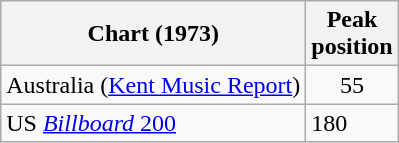<table class="wikitable">
<tr>
<th>Chart (1973)</th>
<th>Peak<br>position</th>
</tr>
<tr>
<td>Australia (<a href='#'>Kent Music Report</a>)</td>
<td style="text-align:center;">55</td>
</tr>
<tr>
<td align="left">US <a href='#'><em>Billboard</em> 200</a></td>
<td>180</td>
</tr>
</table>
